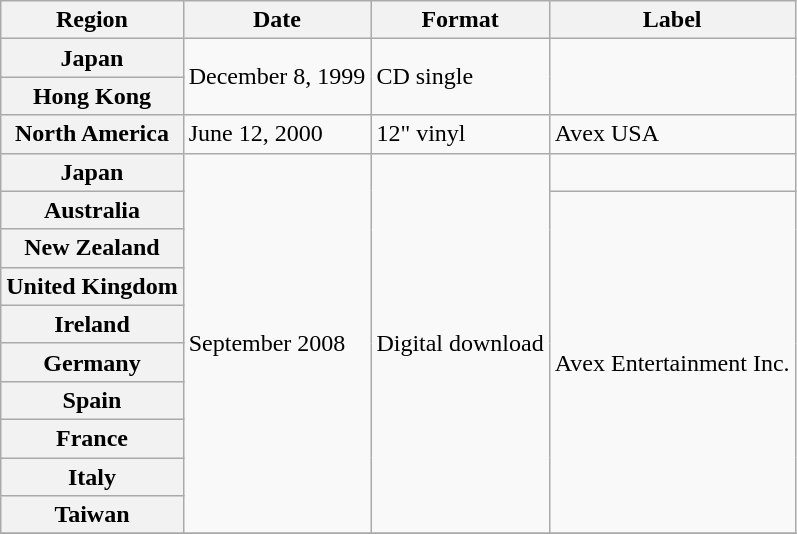<table class="wikitable plainrowheaders">
<tr>
<th scope="col">Region</th>
<th scope="col">Date</th>
<th scope="col">Format</th>
<th scope="col">Label</th>
</tr>
<tr>
<th scope="row">Japan</th>
<td rowspan="2">December 8, 1999</td>
<td rowspan="2">CD single</td>
<td rowspan="2"></td>
</tr>
<tr>
<th scope="row">Hong Kong</th>
</tr>
<tr>
<th scope="row">North America</th>
<td>June 12, 2000</td>
<td>12" vinyl</td>
<td>Avex USA</td>
</tr>
<tr>
<th scope="row">Japan</th>
<td rowspan="10">September 2008</td>
<td rowspan="10">Digital download</td>
<td></td>
</tr>
<tr>
<th scope="row">Australia</th>
<td rowspan="9">Avex Entertainment Inc.</td>
</tr>
<tr>
<th scope="row">New Zealand</th>
</tr>
<tr>
<th scope="row">United Kingdom</th>
</tr>
<tr>
<th scope="row">Ireland</th>
</tr>
<tr>
<th scope="row">Germany</th>
</tr>
<tr>
<th scope="row">Spain</th>
</tr>
<tr>
<th scope="row">France</th>
</tr>
<tr>
<th scope="row">Italy</th>
</tr>
<tr>
<th scope="row">Taiwan</th>
</tr>
<tr>
</tr>
</table>
